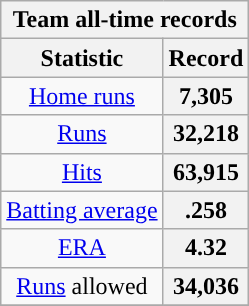<table class="wikitable sortable" style="text-align:center">
<tr>
<th colspan=5>Team all-time records</th>
</tr>
<tr>
<th scope="col">Statistic</th>
<th scope="col" class="unsortable">Record</th>
</tr>
<tr>
<td><a href='#'>Home runs</a></td>
<th scope="row">7,305</th>
</tr>
<tr>
<td><a href='#'>Runs</a></td>
<th scope="row">32,218</th>
</tr>
<tr>
<td><a href='#'>Hits</a></td>
<th scope="row">63,915</th>
</tr>
<tr>
<td><a href='#'>Batting average</a></td>
<th scope="row">.258</th>
</tr>
<tr>
<td><a href='#'>ERA</a></td>
<th scope="row">4.32</th>
</tr>
<tr>
<td><a href='#'>Runs</a> allowed</td>
<th scope="row">34,036</th>
</tr>
<tr>
</tr>
</table>
